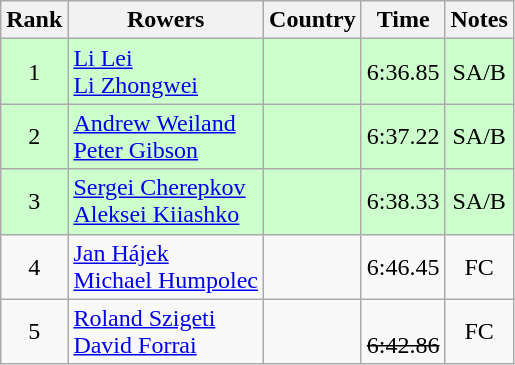<table class="wikitable" style="text-align:center">
<tr>
<th>Rank</th>
<th>Rowers</th>
<th>Country</th>
<th>Time</th>
<th>Notes</th>
</tr>
<tr bgcolor=ccffcc>
<td>1</td>
<td align="left"><a href='#'>Li Lei</a><br><a href='#'>Li Zhongwei</a></td>
<td align="left"></td>
<td>6:36.85</td>
<td>SA/B</td>
</tr>
<tr bgcolor=ccffcc>
<td>2</td>
<td align="left"><a href='#'>Andrew Weiland</a><br><a href='#'>Peter Gibson</a></td>
<td align="left"></td>
<td>6:37.22</td>
<td>SA/B</td>
</tr>
<tr bgcolor=ccffcc>
<td>3</td>
<td align="left"><a href='#'>Sergei Cherepkov</a><br><a href='#'>Aleksei Kiiashko</a></td>
<td align="left"></td>
<td>6:38.33</td>
<td>SA/B</td>
</tr>
<tr>
<td>4</td>
<td align="left"><a href='#'>Jan Hájek</a><br><a href='#'>Michael Humpolec</a></td>
<td align="left"></td>
<td>6:46.45</td>
<td>FC</td>
</tr>
<tr>
<td>5</td>
<td align="left"><a href='#'>Roland Szigeti</a><br><a href='#'>David Forrai</a></td>
<td align="left"></td>
<td><br><s>6:42.86</s></td>
<td>FC</td>
</tr>
</table>
